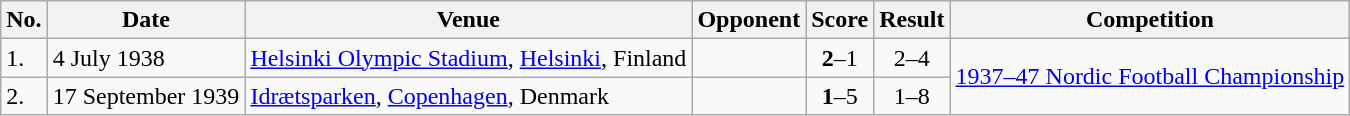<table class="wikitable">
<tr>
<th>No.</th>
<th>Date</th>
<th>Venue</th>
<th>Opponent</th>
<th>Score</th>
<th>Result</th>
<th>Competition</th>
</tr>
<tr>
<td>1.</td>
<td rowspan="1">4 July 1938</td>
<td rowspan="1"><a href='#'>Helsinki Olympic Stadium</a>, <a href='#'>Helsinki</a>, Finland</td>
<td rowspan="1"></td>
<td align=center><strong>2</strong>–1</td>
<td rowspan="1" style="text-align:center">2–4</td>
<td rowspan="2"><a href='#'>1937–47 Nordic Football Championship</a></td>
</tr>
<tr>
<td>2.</td>
<td rowspan="1">17 September 1939</td>
<td rowspan="1"><a href='#'>Idrætsparken</a>, <a href='#'>Copenhagen</a>, Denmark</td>
<td rowspan="1"></td>
<td align=center><strong>1</strong>–5</td>
<td rowspan="1" style="text-align:center">1–8</td>
</tr>
</table>
